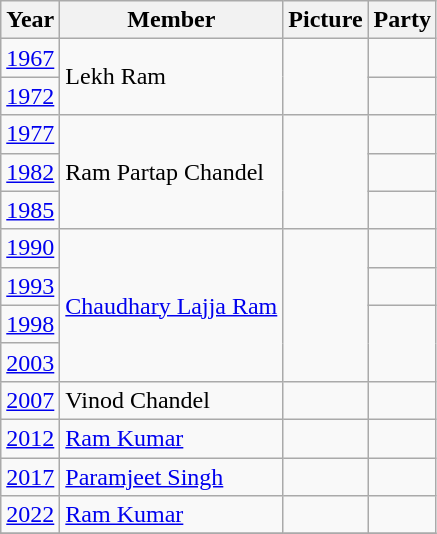<table class="wikitable sortable">
<tr>
<th>Year</th>
<th>Member</th>
<th>Picture</th>
<th colspan="2">Party</th>
</tr>
<tr>
<td><a href='#'>1967</a></td>
<td rowspan=2>Lekh Ram</td>
<td rowspan=2></td>
<td></td>
</tr>
<tr>
<td><a href='#'>1972</a></td>
<td></td>
</tr>
<tr>
<td><a href='#'>1977</a></td>
<td rowspan=3>Ram Partap Chandel</td>
<td rowspan=3></td>
<td></td>
</tr>
<tr>
<td><a href='#'>1982</a></td>
<td></td>
</tr>
<tr>
<td><a href='#'>1985</a></td>
</tr>
<tr>
<td><a href='#'>1990</a></td>
<td rowspan=4><a href='#'>Chaudhary Lajja Ram</a></td>
<td rowspan=4></td>
<td></td>
</tr>
<tr>
<td><a href='#'>1993</a></td>
<td></td>
</tr>
<tr>
<td><a href='#'>1998</a></td>
</tr>
<tr>
<td><a href='#'>2003</a></td>
</tr>
<tr>
<td><a href='#'>2007</a></td>
<td>Vinod Chandel</td>
<td></td>
<td></td>
</tr>
<tr>
<td><a href='#'>2012</a></td>
<td><a href='#'>Ram Kumar</a></td>
<td></td>
<td></td>
</tr>
<tr>
<td><a href='#'>2017</a></td>
<td><a href='#'>Paramjeet Singh</a></td>
<td></td>
<td></td>
</tr>
<tr>
<td><a href='#'>2022</a></td>
<td><a href='#'>Ram Kumar</a></td>
<td></td>
<td></td>
</tr>
<tr>
</tr>
</table>
